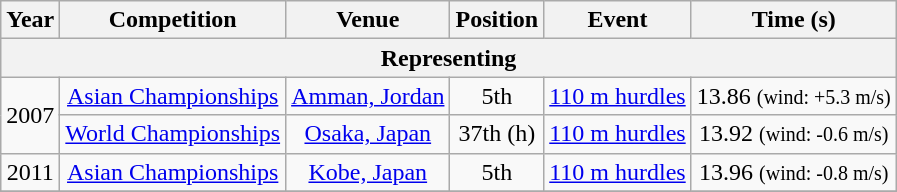<table class="wikitable sortable" style=text-align:center>
<tr>
<th>Year</th>
<th>Competition</th>
<th>Venue</th>
<th>Position</th>
<th>Event</th>
<th>Time (s)</th>
</tr>
<tr>
<th colspan="7">Representing </th>
</tr>
<tr>
<td rowspan=2>2007</td>
<td><a href='#'>Asian Championships</a></td>
<td><a href='#'>Amman, Jordan</a></td>
<td>5th</td>
<td><a href='#'>110 m hurdles</a></td>
<td>13.86 <small>(wind: +5.3 m/s)</small></td>
</tr>
<tr>
<td><a href='#'>World Championships</a></td>
<td><a href='#'>Osaka, Japan</a></td>
<td>37th (h)</td>
<td><a href='#'>110 m hurdles</a></td>
<td>13.92 <small>(wind: -0.6 m/s)</small></td>
</tr>
<tr>
<td>2011</td>
<td><a href='#'>Asian Championships</a></td>
<td><a href='#'>Kobe, Japan</a></td>
<td>5th</td>
<td><a href='#'>110 m hurdles</a></td>
<td>13.96 <small>(wind: -0.8 m/s)</small></td>
</tr>
<tr>
</tr>
</table>
